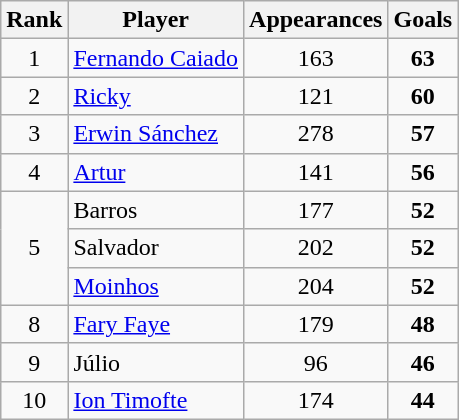<table class="wikitable" style="text-align:center;">
<tr>
<th>Rank</th>
<th>Player</th>
<th>Appearances</th>
<th>Goals</th>
</tr>
<tr>
<td rowspan=1>1</td>
<td align="left"> <a href='#'>Fernando Caiado</a></td>
<td>163</td>
<td><strong>63</strong></td>
</tr>
<tr>
<td rowspan=1>2</td>
<td align="left"> <a href='#'>Ricky</a></td>
<td>121</td>
<td><strong>60</strong></td>
</tr>
<tr>
<td rowspan=1>3</td>
<td align="left"> <a href='#'>Erwin Sánchez</a></td>
<td>278</td>
<td><strong>57</strong></td>
</tr>
<tr>
<td rowspan=1>4</td>
<td align="left"> <a href='#'>Artur</a></td>
<td>141</td>
<td><strong>56</strong></td>
</tr>
<tr>
<td rowspan=3>5</td>
<td align="left"> Barros</td>
<td>177</td>
<td><strong>52</strong></td>
</tr>
<tr>
<td align="left"> Salvador</td>
<td>202</td>
<td><strong>52</strong></td>
</tr>
<tr>
<td align="left"> <a href='#'>Moinhos</a></td>
<td>204</td>
<td><strong>52</strong></td>
</tr>
<tr>
<td rowspan=1>8</td>
<td align="left"> <a href='#'>Fary Faye</a></td>
<td>179</td>
<td><strong>48</strong></td>
</tr>
<tr>
<td rowspan=1>9</td>
<td align="left"> Júlio</td>
<td>96</td>
<td><strong>46</strong></td>
</tr>
<tr>
<td rowspan=1>10</td>
<td align="left"> <a href='#'>Ion Timofte</a></td>
<td>174</td>
<td><strong>44</strong></td>
</tr>
</table>
